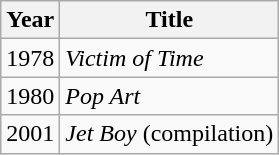<table class="wikitable">
<tr>
<th>Year</th>
<th>Title</th>
</tr>
<tr>
<td>1978</td>
<td><em>Victim of Time</em></td>
</tr>
<tr>
<td>1980</td>
<td><em>Pop Art</em></td>
</tr>
<tr>
<td>2001</td>
<td><em>Jet Boy</em> (compilation)</td>
</tr>
</table>
